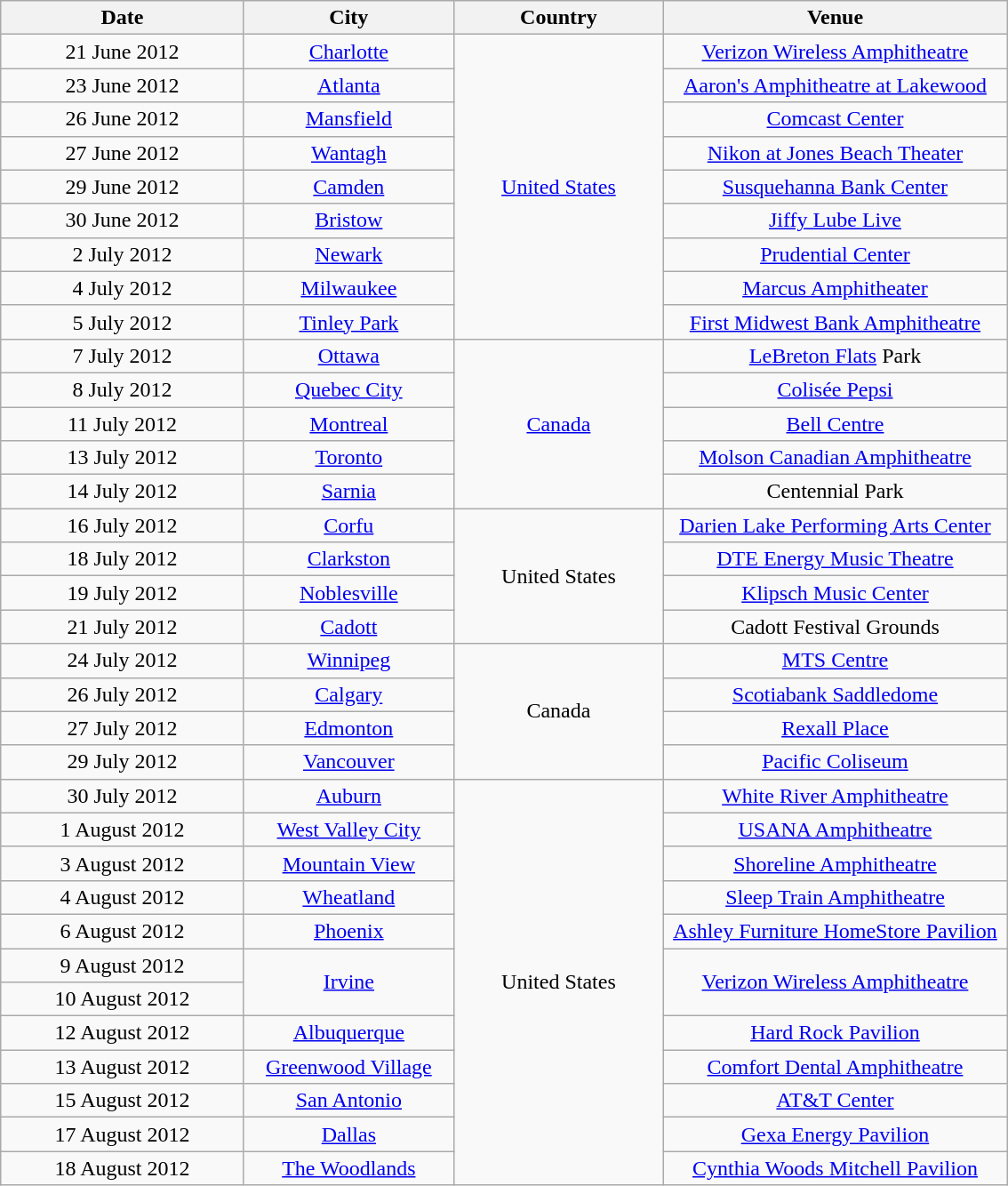<table class="wikitable plainrowheaders" style="text-align:center;">
<tr>
<th width="175">Date</th>
<th width="150">City</th>
<th width="150">Country</th>
<th width="250">Venue</th>
</tr>
<tr>
<td>21 June 2012</td>
<td><a href='#'>Charlotte</a></td>
<td rowspan="9"><a href='#'>United States</a></td>
<td><a href='#'>Verizon Wireless Amphitheatre</a></td>
</tr>
<tr>
<td>23 June 2012</td>
<td><a href='#'>Atlanta</a></td>
<td><a href='#'>Aaron's Amphitheatre at Lakewood</a></td>
</tr>
<tr>
<td>26 June 2012</td>
<td><a href='#'>Mansfield</a></td>
<td><a href='#'>Comcast Center</a></td>
</tr>
<tr>
<td>27 June 2012</td>
<td><a href='#'>Wantagh</a></td>
<td><a href='#'>Nikon at Jones Beach Theater</a></td>
</tr>
<tr>
<td>29 June 2012</td>
<td><a href='#'>Camden</a></td>
<td><a href='#'>Susquehanna Bank Center</a></td>
</tr>
<tr>
<td>30 June 2012</td>
<td><a href='#'>Bristow</a></td>
<td><a href='#'>Jiffy Lube Live</a></td>
</tr>
<tr>
<td>2 July 2012</td>
<td><a href='#'>Newark</a></td>
<td><a href='#'>Prudential Center</a></td>
</tr>
<tr>
<td>4 July 2012</td>
<td><a href='#'>Milwaukee</a></td>
<td><a href='#'>Marcus Amphitheater</a></td>
</tr>
<tr>
<td>5 July 2012</td>
<td><a href='#'>Tinley Park</a></td>
<td><a href='#'>First Midwest Bank Amphitheatre</a></td>
</tr>
<tr>
<td>7 July 2012</td>
<td><a href='#'>Ottawa</a></td>
<td rowspan="5"><a href='#'>Canada</a></td>
<td><a href='#'>LeBreton Flats</a> Park</td>
</tr>
<tr>
<td>8 July 2012</td>
<td><a href='#'>Quebec City</a></td>
<td><a href='#'>Colisée Pepsi</a></td>
</tr>
<tr>
<td>11 July 2012</td>
<td><a href='#'>Montreal</a></td>
<td><a href='#'>Bell Centre</a></td>
</tr>
<tr>
<td>13 July 2012</td>
<td><a href='#'>Toronto</a></td>
<td><a href='#'>Molson Canadian Amphitheatre</a></td>
</tr>
<tr>
<td>14 July 2012</td>
<td><a href='#'>Sarnia</a></td>
<td>Centennial Park</td>
</tr>
<tr>
<td>16 July 2012</td>
<td><a href='#'>Corfu</a></td>
<td rowspan="4">United States</td>
<td><a href='#'>Darien Lake Performing Arts Center</a></td>
</tr>
<tr>
<td>18 July 2012</td>
<td><a href='#'>Clarkston</a></td>
<td><a href='#'>DTE Energy Music Theatre</a></td>
</tr>
<tr>
<td>19 July 2012</td>
<td><a href='#'>Noblesville</a></td>
<td><a href='#'>Klipsch Music Center</a></td>
</tr>
<tr>
<td>21 July 2012</td>
<td><a href='#'>Cadott</a></td>
<td>Cadott Festival Grounds</td>
</tr>
<tr>
<td>24 July 2012</td>
<td><a href='#'>Winnipeg</a></td>
<td rowspan="4">Canada</td>
<td><a href='#'>MTS Centre</a></td>
</tr>
<tr>
<td>26 July 2012</td>
<td><a href='#'>Calgary</a></td>
<td><a href='#'>Scotiabank Saddledome</a></td>
</tr>
<tr>
<td>27 July 2012</td>
<td><a href='#'>Edmonton</a></td>
<td><a href='#'>Rexall Place</a></td>
</tr>
<tr>
<td>29 July 2012</td>
<td><a href='#'>Vancouver</a></td>
<td><a href='#'>Pacific Coliseum</a></td>
</tr>
<tr>
<td>30 July 2012</td>
<td><a href='#'>Auburn</a></td>
<td rowspan="12">United States</td>
<td><a href='#'>White River Amphitheatre</a></td>
</tr>
<tr>
<td>1 August 2012</td>
<td><a href='#'>West Valley City</a></td>
<td><a href='#'>USANA Amphitheatre</a></td>
</tr>
<tr>
<td>3 August 2012</td>
<td><a href='#'>Mountain View</a></td>
<td><a href='#'>Shoreline Amphitheatre</a></td>
</tr>
<tr>
<td>4 August 2012</td>
<td><a href='#'>Wheatland</a></td>
<td><a href='#'>Sleep Train Amphitheatre</a></td>
</tr>
<tr>
<td>6 August 2012</td>
<td><a href='#'>Phoenix</a></td>
<td><a href='#'>Ashley Furniture HomeStore Pavilion</a></td>
</tr>
<tr>
<td>9 August 2012</td>
<td rowspan="2"><a href='#'>Irvine</a></td>
<td rowspan="2"><a href='#'>Verizon Wireless Amphitheatre</a></td>
</tr>
<tr>
<td>10 August 2012</td>
</tr>
<tr>
<td>12 August 2012</td>
<td><a href='#'>Albuquerque</a></td>
<td><a href='#'>Hard Rock Pavilion</a></td>
</tr>
<tr>
<td>13 August 2012</td>
<td><a href='#'>Greenwood Village</a></td>
<td><a href='#'>Comfort Dental Amphitheatre</a></td>
</tr>
<tr>
<td>15 August 2012</td>
<td><a href='#'>San Antonio</a></td>
<td><a href='#'>AT&T Center</a></td>
</tr>
<tr>
<td>17 August 2012</td>
<td><a href='#'>Dallas</a></td>
<td><a href='#'>Gexa Energy Pavilion</a></td>
</tr>
<tr>
<td>18 August 2012</td>
<td><a href='#'>The Woodlands</a></td>
<td><a href='#'>Cynthia Woods Mitchell Pavilion</a></td>
</tr>
</table>
